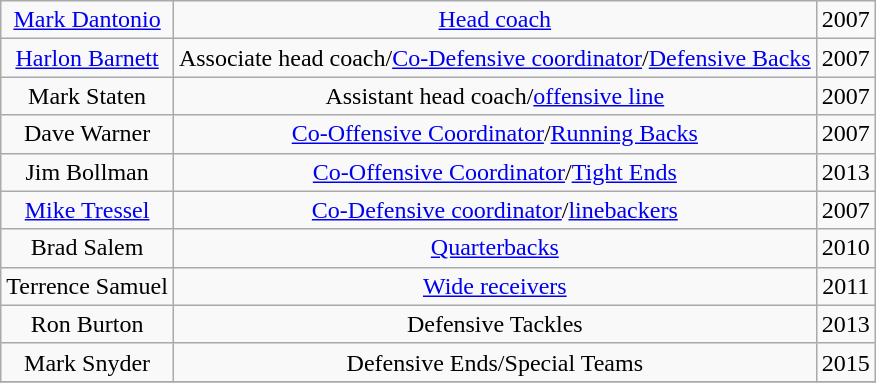<table class="wikitable">
<tr align="center">
<td><a href='#'>Mark Dantonio</a></td>
<td><a href='#'>Head coach</a></td>
<td>2007</td>
</tr>
<tr align="center">
<td><a href='#'>Harlon Barnett</a></td>
<td>Associate head coach/<a href='#'>Co-Defensive coordinator</a>/<a href='#'>Defensive Backs</a></td>
<td>2007</td>
</tr>
<tr align="center">
<td>Mark Staten</td>
<td>Assistant head coach/<a href='#'>offensive line</a></td>
<td>2007</td>
</tr>
<tr align="center">
<td>Dave Warner</td>
<td><a href='#'>Co-Offensive Coordinator</a>/<a href='#'>Running Backs</a></td>
<td>2007</td>
</tr>
<tr align="center">
<td>Jim Bollman</td>
<td><a href='#'>Co-Offensive Coordinator</a>/<a href='#'>Tight Ends</a></td>
<td>2013</td>
</tr>
<tr align="center">
<td><a href='#'>Mike Tressel</a></td>
<td><a href='#'>Co-Defensive coordinator</a>/<a href='#'>linebackers</a></td>
<td>2007</td>
</tr>
<tr align="center">
<td>Brad Salem</td>
<td><a href='#'>Quarterbacks</a></td>
<td>2010</td>
</tr>
<tr align="center">
<td>Terrence Samuel</td>
<td><a href='#'>Wide receivers</a></td>
<td>2011</td>
</tr>
<tr align="center">
<td>Ron Burton</td>
<td>Defensive Tackles</td>
<td>2013</td>
</tr>
<tr align="center">
<td>Mark Snyder</td>
<td>Defensive Ends/Special Teams</td>
<td>2015</td>
</tr>
<tr align="center">
</tr>
</table>
